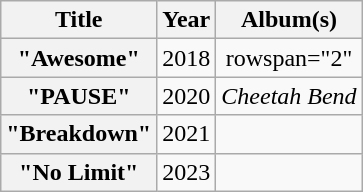<table class="wikitable plainrowheaders" style="text-align:center">
<tr>
<th>Title</th>
<th>Year</th>
<th>Album(s)</th>
</tr>
<tr>
<th scope="row">"Awesome"<br></th>
<td>2018</td>
<td>rowspan="2" </td>
</tr>
<tr>
<th scope="row">"PAUSE"<br></th>
<td>2020</td>
<td><em>Cheetah Bend</em></td>
</tr>
<tr>
<th scope="row">"Breakdown"<br></th>
<td>2021</td>
<td></td>
</tr>
<tr>
<th scope="row">"No Limit"  <br></th>
<td>2023</td>
<td></td>
</tr>
</table>
